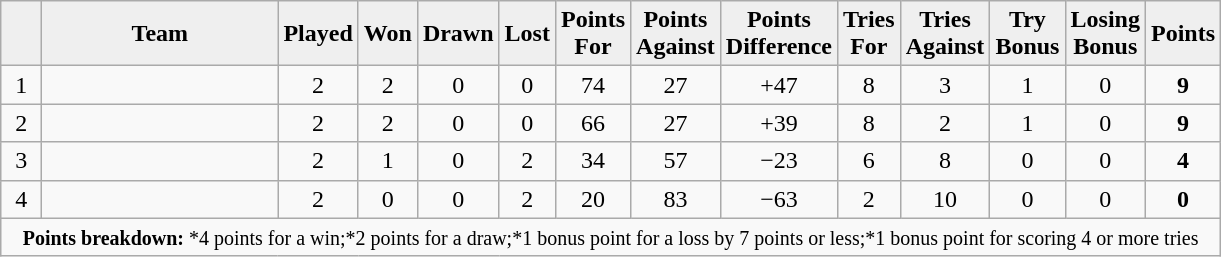<table class="wikitable" style="text-align: center">
<tr>
<th style="background:#efefef; width:20px"></th>
<th style="background:#efefef; width:150px">Team</th>
<th style="background:#efefef; width:20px">Played</th>
<th style="background:#efefef; width:20px">Won</th>
<th style="background:#efefef; width:20px">Drawn</th>
<th style="background:#efefef; width:20px">Lost</th>
<th style="background:#efefef; width:20px">Points For</th>
<th style="background:#efefef; width:20px">Points Against</th>
<th style="background:#efefef; width:20px">Points Difference</th>
<th style="background:#efefef; width:20px">Tries For</th>
<th style="background:#efefef; width:20px">Tries Against</th>
<th style="background:#efefef; width:20px">Try Bonus</th>
<th style="background:#efefef; width:20px">Losing Bonus</th>
<th style="background:#efefef; width:20px">Points</th>
</tr>
<tr>
<td>1</td>
<td align=left></td>
<td>2</td>
<td>2</td>
<td>0</td>
<td>0</td>
<td>74</td>
<td>27</td>
<td>+47</td>
<td>8</td>
<td>3</td>
<td>1</td>
<td>0</td>
<td><strong>9</strong></td>
</tr>
<tr>
<td>2</td>
<td align=left></td>
<td>2</td>
<td>2</td>
<td>0</td>
<td>0</td>
<td>66</td>
<td>27</td>
<td>+39</td>
<td>8</td>
<td>2</td>
<td>1</td>
<td>0</td>
<td><strong>9</strong></td>
</tr>
<tr>
<td>3</td>
<td align=left></td>
<td>2</td>
<td>1</td>
<td>0</td>
<td>2</td>
<td>34</td>
<td>57</td>
<td>−23</td>
<td>6</td>
<td>8</td>
<td>0</td>
<td>0</td>
<td><strong>4</strong></td>
</tr>
<tr>
<td>4</td>
<td align=left></td>
<td>2</td>
<td>0</td>
<td>0</td>
<td>2</td>
<td>20</td>
<td>83</td>
<td>−63</td>
<td>2</td>
<td>10</td>
<td>0</td>
<td>0</td>
<td><strong>0</strong></td>
</tr>
<tr>
<td colspan="14" style="border:0"><small><strong>Points breakdown:</strong> *4 points for a win;*2 points for a draw;*1 bonus point for a loss by 7 points or less;*1 bonus point for scoring 4 or more tries</small></td>
</tr>
</table>
